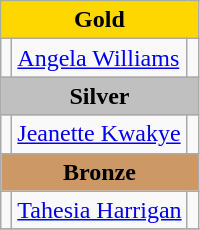<table class="wikitable">
<tr bgcolor=gold>
<td colspan=3 align=center><strong>Gold</strong></td>
</tr>
<tr>
<td></td>
<td><a href='#'>Angela Williams</a></td>
<td></td>
</tr>
<tr bgcolor=silver>
<td colspan=3 align=center><strong>Silver</strong></td>
</tr>
<tr>
<td></td>
<td><a href='#'>Jeanette Kwakye</a></td>
<td></td>
</tr>
<tr bgcolor=cc9966>
<td colspan=3 align=center><strong>Bronze</strong></td>
</tr>
<tr>
<td></td>
<td><a href='#'>Tahesia Harrigan</a></td>
<td></td>
</tr>
<tr>
</tr>
</table>
